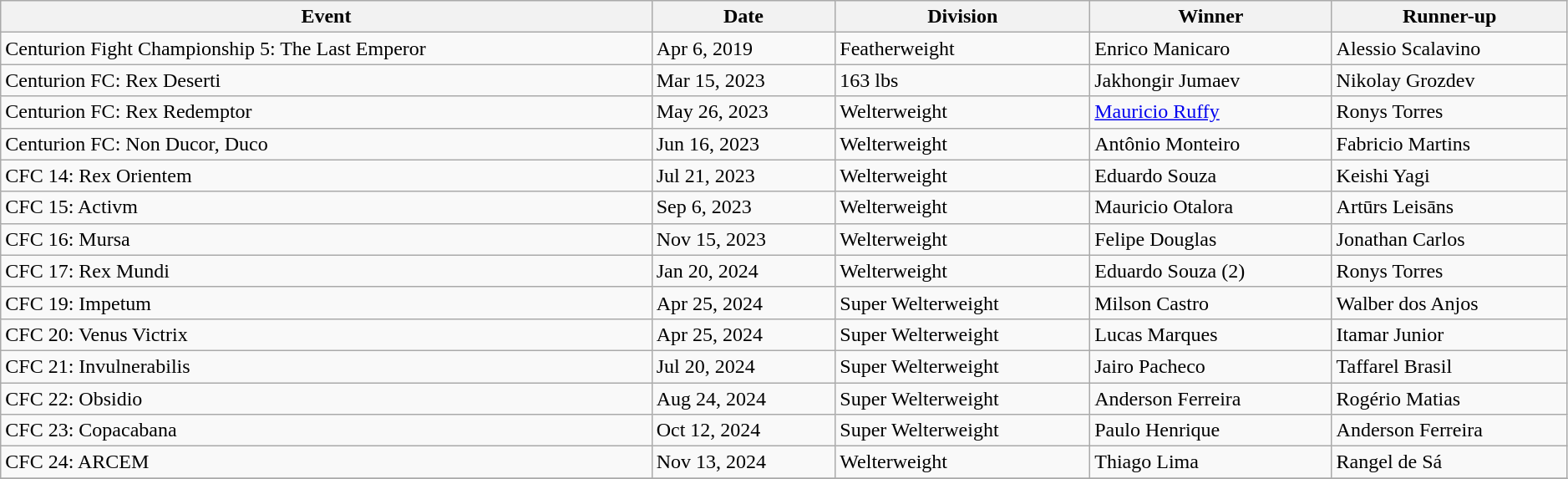<table class="wikitable" style="width:99%;">
<tr>
<th>Event</th>
<th>Date</th>
<th>Division</th>
<th>Winner</th>
<th>Runner-up</th>
</tr>
<tr>
<td>Centurion Fight Championship 5: The Last Emperor</td>
<td>Apr 6, 2019</td>
<td>Featherweight</td>
<td> Enrico Manicaro</td>
<td> Alessio Scalavino</td>
</tr>
<tr>
<td>Centurion FC: Rex Deserti</td>
<td>Mar 15, 2023</td>
<td>163 lbs</td>
<td> Jakhongir Jumaev</td>
<td> Nikolay Grozdev</td>
</tr>
<tr>
<td>Centurion FC: Rex Redemptor</td>
<td>May 26, 2023</td>
<td>Welterweight</td>
<td> <a href='#'>Mauricio Ruffy</a></td>
<td> Ronys Torres</td>
</tr>
<tr>
<td>Centurion FC: Non Ducor, Duco</td>
<td>Jun 16, 2023</td>
<td>Welterweight</td>
<td> Antônio Monteiro</td>
<td> Fabricio Martins</td>
</tr>
<tr>
<td>CFC 14: Rex Orientem</td>
<td>Jul 21, 2023</td>
<td>Welterweight</td>
<td> Eduardo Souza</td>
<td> Keishi Yagi</td>
</tr>
<tr>
<td>CFC 15: Activm</td>
<td>Sep 6, 2023</td>
<td>Welterweight</td>
<td> Mauricio Otalora</td>
<td> Artūrs Leisāns</td>
</tr>
<tr>
<td>CFC 16: Mursa</td>
<td>Nov 15, 2023</td>
<td>Welterweight</td>
<td> Felipe Douglas</td>
<td> Jonathan Carlos</td>
</tr>
<tr>
<td>CFC 17: Rex Mundi</td>
<td>Jan 20, 2024</td>
<td>Welterweight</td>
<td> Eduardo Souza (2)</td>
<td> Ronys Torres</td>
</tr>
<tr>
<td>CFC 19: Impetum</td>
<td>Apr 25, 2024</td>
<td>Super Welterweight</td>
<td> Milson Castro</td>
<td> Walber dos Anjos</td>
</tr>
<tr>
<td>CFC 20: Venus Victrix</td>
<td>Apr 25, 2024</td>
<td>Super Welterweight</td>
<td> Lucas Marques</td>
<td> Itamar Junior</td>
</tr>
<tr>
<td>CFC 21: Invulnerabilis</td>
<td>Jul 20, 2024</td>
<td>Super Welterweight</td>
<td> Jairo Pacheco</td>
<td> Taffarel Brasil</td>
</tr>
<tr>
<td>CFC 22: Obsidio</td>
<td>Aug 24, 2024</td>
<td>Super Welterweight</td>
<td> Anderson Ferreira</td>
<td> Rogério Matias</td>
</tr>
<tr>
<td>CFC 23: Copacabana</td>
<td>Oct 12, 2024</td>
<td>Super Welterweight</td>
<td> Paulo Henrique</td>
<td> Anderson Ferreira</td>
</tr>
<tr>
<td>CFC 24: ARCEM</td>
<td>Nov 13, 2024</td>
<td>Welterweight</td>
<td> Thiago Lima</td>
<td> Rangel de Sá</td>
</tr>
<tr>
</tr>
</table>
